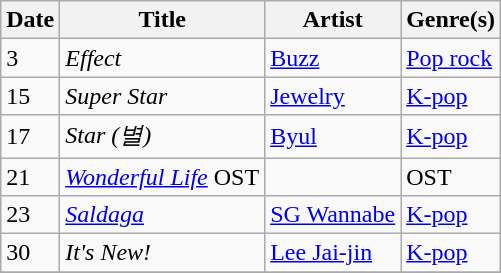<table class="wikitable" style="text-align: left;">
<tr>
<th>Date</th>
<th>Title</th>
<th>Artist</th>
<th>Genre(s)</th>
</tr>
<tr>
<td>3</td>
<td><em>Effect</em></td>
<td><a href='#'>Buzz</a></td>
<td><a href='#'>Pop rock</a></td>
</tr>
<tr>
<td>15</td>
<td><em>Super Star</em></td>
<td><a href='#'>Jewelry</a></td>
<td><a href='#'>K-pop</a></td>
</tr>
<tr>
<td>17</td>
<td><em>Star (별)</em></td>
<td><a href='#'>Byul</a></td>
<td><a href='#'>K-pop</a></td>
</tr>
<tr>
<td>21</td>
<td><em><a href='#'>Wonderful Life</a></em> OST</td>
<td></td>
<td>OST</td>
</tr>
<tr>
<td rowspan="1">23</td>
<td><em><a href='#'>Saldaga</a></em></td>
<td><a href='#'>SG Wannabe</a></td>
<td><a href='#'>K-pop</a></td>
</tr>
<tr>
<td rowspan="1">30</td>
<td><em>It's New!</em></td>
<td><a href='#'>Lee Jai-jin</a></td>
<td><a href='#'>K-pop</a></td>
</tr>
<tr>
</tr>
</table>
